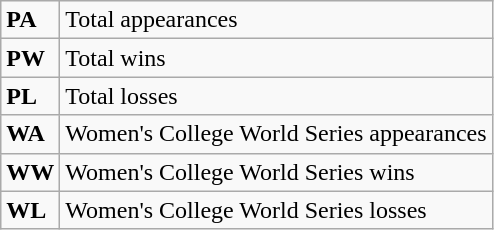<table class="wikitable">
<tr>
<td><strong>PA</strong></td>
<td>Total appearances</td>
</tr>
<tr>
<td><strong>PW</strong></td>
<td>Total wins</td>
</tr>
<tr>
<td><strong>PL</strong></td>
<td>Total losses</td>
</tr>
<tr>
<td><strong>WA</strong></td>
<td>Women's College World Series appearances</td>
</tr>
<tr>
<td><strong>WW</strong></td>
<td>Women's College World Series wins</td>
</tr>
<tr>
<td><strong>WL</strong></td>
<td>Women's College World Series losses</td>
</tr>
</table>
